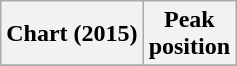<table class="wikitable sortable plainrowheaders">
<tr>
<th scope="col">Chart (2015)</th>
<th scope="col">Peak<br>position</th>
</tr>
<tr>
</tr>
</table>
